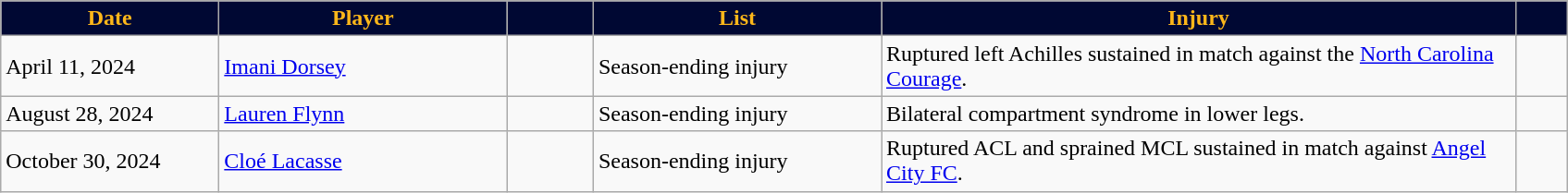<table class="wikitable sortable" style="text-align:left;">
<tr>
<th style="background:#000833; color:#FDB71A; width:150px;" data-sort-type="date">Date</th>
<th style="background:#000833; color:#FDB71A; width:200px;">Player</th>
<th style="background:#000833; color:#FDB71A; width:55px;"></th>
<th style="background:#000833; color:#FDB71A; width:200px;">List</th>
<th style="background:#000833; color:#FDB71A; width:450px;">Injury</th>
<th style="background:#000833; color:#FDB71A; width:30px;"></th>
</tr>
<tr>
<td>April 11, 2024</td>
<td> <a href='#'>Imani Dorsey</a></td>
<td align="center"></td>
<td>Season-ending injury</td>
<td>Ruptured left Achilles sustained in match against the <a href='#'>North Carolina Courage</a>.</td>
<td></td>
</tr>
<tr>
<td>August 28, 2024</td>
<td> <a href='#'>Lauren Flynn</a></td>
<td></td>
<td>Season-ending injury</td>
<td>Bilateral compartment syndrome in lower legs.</td>
<td></td>
</tr>
<tr>
<td>October 30, 2024</td>
<td> <a href='#'>Cloé Lacasse</a></td>
<td></td>
<td>Season-ending injury</td>
<td>Ruptured ACL and sprained MCL sustained in match against <a href='#'>Angel City FC</a>.</td>
<td></td>
</tr>
</table>
